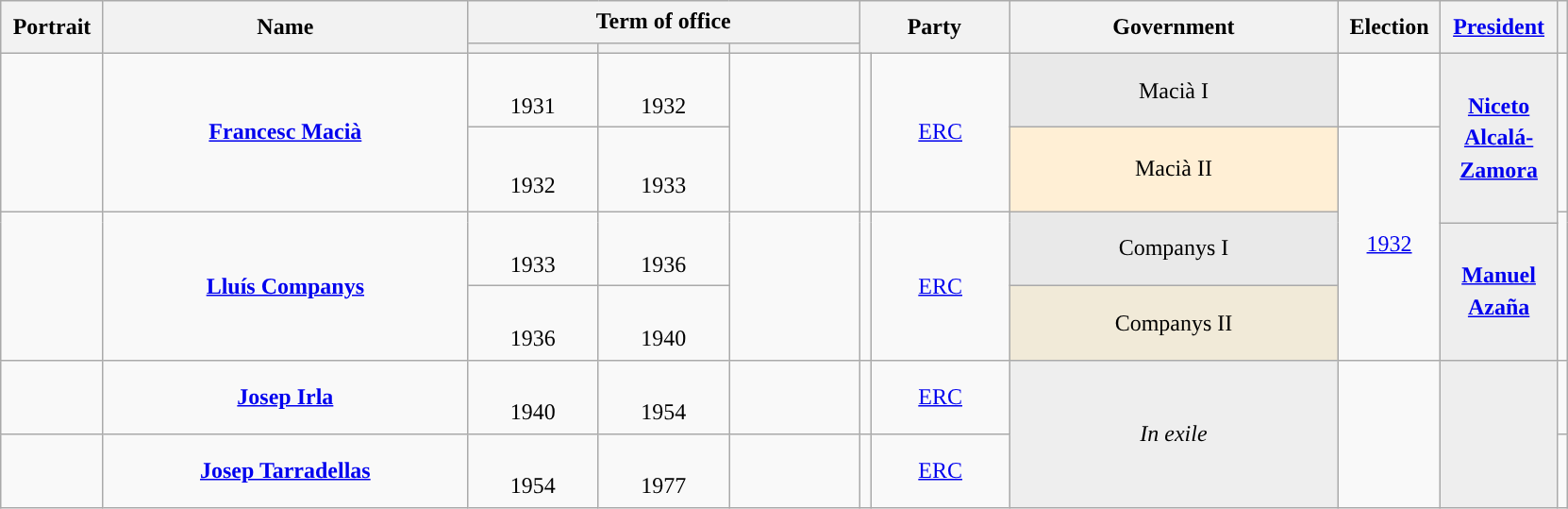<table class="wikitable" style="line-height:1.4em; text-align:center; border:1px #aaf solid;">
<tr>
<th rowspan="2" width="65">Portrait</th>
<th rowspan="2" width="250">Name<br></th>
<th colspan="3">Term of office</th>
<th rowspan="2" colspan="2" width="90">Party</th>
<th rowspan="2" width="225">Government<br></th>
<th rowspan="2" width="65">Election</th>
<th rowspan="2" width="75"><a href='#'>President</a><br></th>
<th rowspan="2"></th>
</tr>
<tr>
<th width="85"></th>
<th width="85"></th>
<th width="85"></th>
</tr>
<tr>
<td rowspan="2" width="65"></td>
<td rowspan="2"><strong><a href='#'>Francesc Macià</a></strong><br></td>
<td class="nowrap"><br>1931</td>
<td class="nowrap"><br>1932</td>
<td rowspan="2" style="font-size:95%;"></td>
<td rowspan="2" width="1" style="background:"></td>
<td rowspan="2" width="90"><a href='#'>ERC</a></td>
<td style="background:#E9E9E9;">Macià I<br></td>
<td style="color:#ccc;"></td>
<td rowspan="3" scope="row" bgcolor="#EEEEEE"><br><strong><a href='#'>Niceto<br>Alcalá-Zamora</a></strong><br><br></td>
<td rowspan="2"></td>
</tr>
<tr>
<td class="nowrap"><br>1932</td>
<td class="nowrap"><br>1933</td>
<td style="background:#FFEFD5;">Macià II<br></td>
<td rowspan="4"><a href='#'>1932</a></td>
</tr>
<tr>
<td rowspan="3"></td>
<td rowspan="3"><strong><a href='#'>Lluís Companys</a></strong><br></td>
<td rowspan="2" class="nowrap"><br>1933</td>
<td rowspan="2" class="nowrap"><br>1936</td>
<td rowspan="3" style="font-size:95%;"></td>
<td rowspan="3" style="color:inherit;background:"></td>
<td rowspan="3"><a href='#'>ERC</a></td>
<td rowspan="2" style="background:#E9E9E9;">Companys I<br></td>
<td rowspan="3"></td>
</tr>
<tr>
<td rowspan="2" scope="row" bgcolor="#EEEEEE"><br><strong><a href='#'>Manuel Azaña</a></strong><br><br></td>
</tr>
<tr>
<td class="nowrap"><br>1936</td>
<td class="nowrap"><br>1940<br></td>
<td style="background:#F1EAD8;">Companys II<br></td>
</tr>
<tr>
<td></td>
<td><strong><a href='#'>Josep Irla</a></strong><br></td>
<td class="nowrap"><br>1940</td>
<td class="nowrap"><br>1954</td>
<td style="font-size:95%;"></td>
<td style="color:inherit;background:"></td>
<td><a href='#'>ERC</a></td>
<td rowspan="2" style="background:#EEEEEE;"><em>In exile</em></td>
<td rowspan="2" style="color:#ccc;"></td>
<td rowspan="2" scope="row" bgcolor="#EEEEEE"><br></td>
<td></td>
</tr>
<tr>
<td></td>
<td><strong><a href='#'>Josep Tarradellas</a></strong><br></td>
<td class="nowrap"><br>1954</td>
<td class="nowrap"><br>1977</td>
<td style="font-size:95%;"></td>
<td style="color:inherit;background:"></td>
<td><a href='#'>ERC</a></td>
<td></td>
</tr>
</table>
